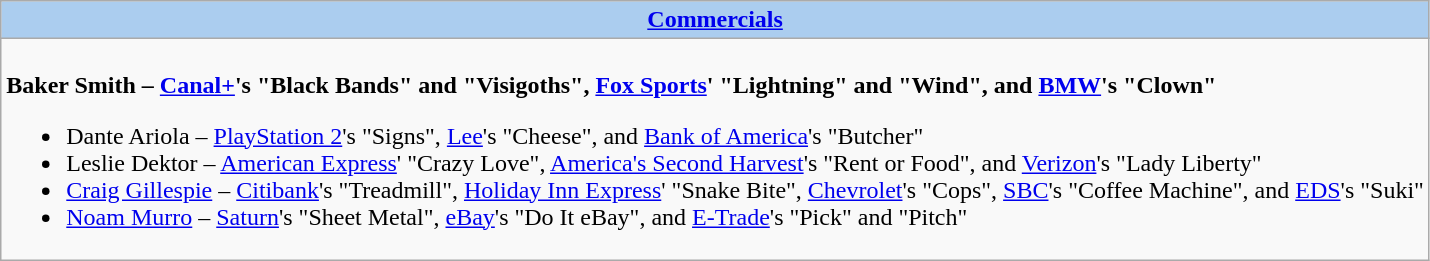<table class=wikitable style="width="100%">
<tr>
<th colspan="2" style="background:#abcdef;"><a href='#'>Commercials</a></th>
</tr>
<tr>
<td colspan="2" style="vertical-align:top;"><br><strong>Baker Smith – <a href='#'>Canal+</a>'s "Black Bands" and "Visigoths", <a href='#'>Fox Sports</a>' "Lightning" and "Wind", and <a href='#'>BMW</a>'s "Clown"</strong><ul><li>Dante Ariola – <a href='#'>PlayStation 2</a>'s "Signs", <a href='#'>Lee</a>'s "Cheese", and <a href='#'>Bank of America</a>'s "Butcher"</li><li>Leslie Dektor – <a href='#'>American Express</a>' "Crazy Love", <a href='#'>America's Second Harvest</a>'s "Rent or Food", and <a href='#'>Verizon</a>'s "Lady Liberty"</li><li><a href='#'>Craig Gillespie</a> – <a href='#'>Citibank</a>'s "Treadmill", <a href='#'>Holiday Inn Express</a>' "Snake Bite", <a href='#'>Chevrolet</a>'s "Cops", <a href='#'>SBC</a>'s "Coffee Machine", and <a href='#'>EDS</a>'s "Suki"</li><li><a href='#'>Noam Murro</a> – <a href='#'>Saturn</a>'s "Sheet Metal", <a href='#'>eBay</a>'s "Do It eBay", and <a href='#'>E-Trade</a>'s "Pick" and "Pitch"</li></ul></td>
</tr>
</table>
